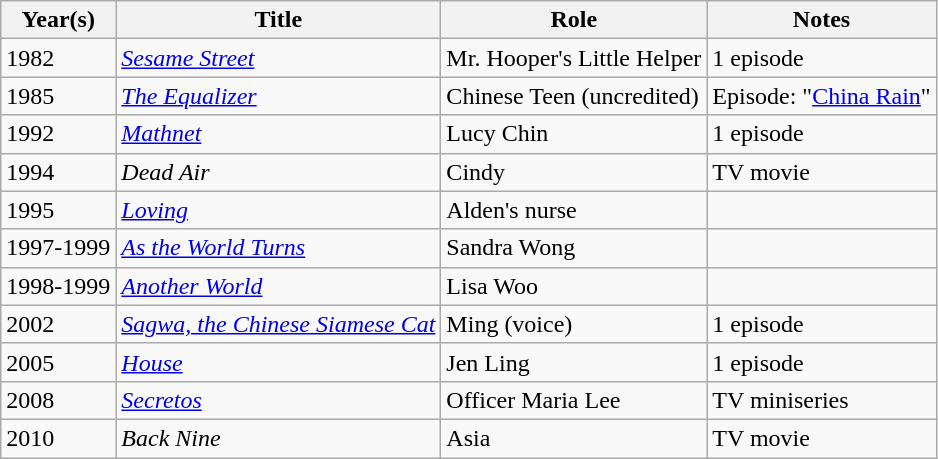<table class="wikitable sortable">
<tr>
<th>Year(s)</th>
<th>Title</th>
<th>Role</th>
<th>Notes</th>
</tr>
<tr>
<td>1982</td>
<td><em><a href='#'>Sesame Street</a></em></td>
<td>Mr. Hooper's Little Helper</td>
<td>1 episode</td>
</tr>
<tr>
<td>1985</td>
<td><em><a href='#'>The Equalizer</a></em></td>
<td>Chinese Teen (uncredited)</td>
<td>Episode: "<a href='#'>China Rain</a>"</td>
</tr>
<tr>
<td>1992</td>
<td><em><a href='#'>Mathnet</a></em></td>
<td>Lucy Chin</td>
<td>1 episode</td>
</tr>
<tr>
<td>1994</td>
<td><em>Dead Air</em></td>
<td>Cindy</td>
<td>TV movie</td>
</tr>
<tr>
<td>1995</td>
<td><em><a href='#'>Loving</a></em></td>
<td>Alden's nurse</td>
<td></td>
</tr>
<tr>
<td>1997-1999</td>
<td><em><a href='#'>As the World Turns</a></em></td>
<td>Sandra Wong</td>
<td></td>
</tr>
<tr>
<td>1998-1999</td>
<td><em><a href='#'>Another World</a></em></td>
<td>Lisa Woo</td>
<td></td>
</tr>
<tr>
<td>2002</td>
<td><em><a href='#'>Sagwa, the Chinese Siamese Cat</a></em></td>
<td>Ming (voice)</td>
<td>1 episode</td>
</tr>
<tr>
<td>2005</td>
<td><em><a href='#'>House</a></em></td>
<td>Jen Ling</td>
<td>1 episode</td>
</tr>
<tr>
<td>2008</td>
<td><em><a href='#'>Secretos</a></em></td>
<td>Officer Maria Lee</td>
<td>TV miniseries</td>
</tr>
<tr>
<td>2010</td>
<td><em>Back Nine</em></td>
<td>Asia</td>
<td>TV movie</td>
</tr>
</table>
